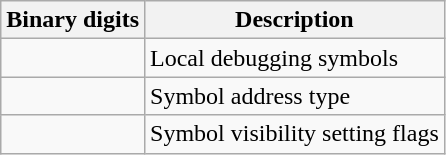<table class="wikitable">
<tr>
<th>Binary digits</th>
<th>Description</th>
</tr>
<tr>
<td></td>
<td>Local debugging symbols</td>
</tr>
<tr>
<td></td>
<td>Symbol address type</td>
</tr>
<tr>
<td></td>
<td>Symbol visibility setting flags</td>
</tr>
</table>
